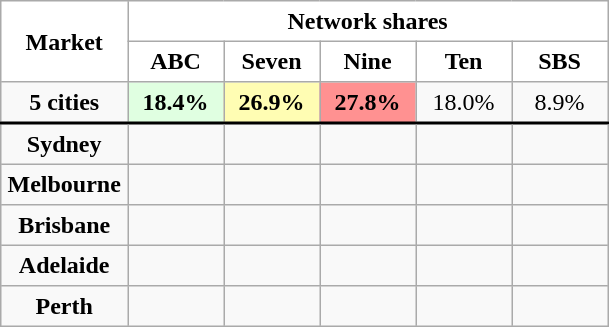<table border="1" cellpadding="4" cellspacing="0" style="border:1px solid #aaa; border-collapse:collapse">
<tr bgcolor="white" align="center">
<th rowspan=2>Market</th>
<th colspan=5>Network shares</th>
</tr>
<tr bgcolor="white" align="center">
<td width=55><strong>ABC</strong></td>
<td width=55><strong>Seven</strong></td>
<td width=55><strong>Nine</strong></td>
<td width=55><strong>Ten</strong></td>
<td width=55><strong>SBS</strong></td>
</tr>
<tr align=center bgcolor="#f9f9f9">
<th style="text-align:center;border-bottom: solid 2px;">5 cities</th>
<th style="background-color: #e0ffe1; text-align:center;border-bottom: solid 2px;">18.4%</th>
<th style="background-color: #fffdb3; text-align:center;border-bottom: solid 2px;">26.9%</th>
<th style="background-color: #ff9191; text-align:center;border-bottom: solid 2px;">27.8%</th>
<td style="text-align:center;border-bottom: solid 2px;">18.0%</td>
<td style="text-align:center;border-bottom: solid 2px;">8.9%</td>
</tr>
<tr align=center bgcolor="#f9f9f9">
<th>Sydney</th>
<td align="center"></td>
<td></td>
<td></td>
<td></td>
<td align="center"></td>
</tr>
<tr align=center bgcolor="#f9f9f9">
<th>Melbourne</th>
<td align="center"></td>
<td></td>
<td></td>
<td></td>
<td align="center"></td>
</tr>
<tr align=center bgcolor="#f9f9f9">
<th>Brisbane</th>
<td align="center"></td>
<td></td>
<td></td>
<td></td>
<td align="center"></td>
</tr>
<tr align=center bgcolor="#f9f9f9">
<th>Adelaide</th>
<td align="center"></td>
<td></td>
<td></td>
<td></td>
<td align="center"></td>
</tr>
<tr align=center bgcolor="#f9f9f9">
<th>Perth</th>
<td align="center"></td>
<td></td>
<td></td>
<td></td>
<td align="center"></td>
</tr>
</table>
